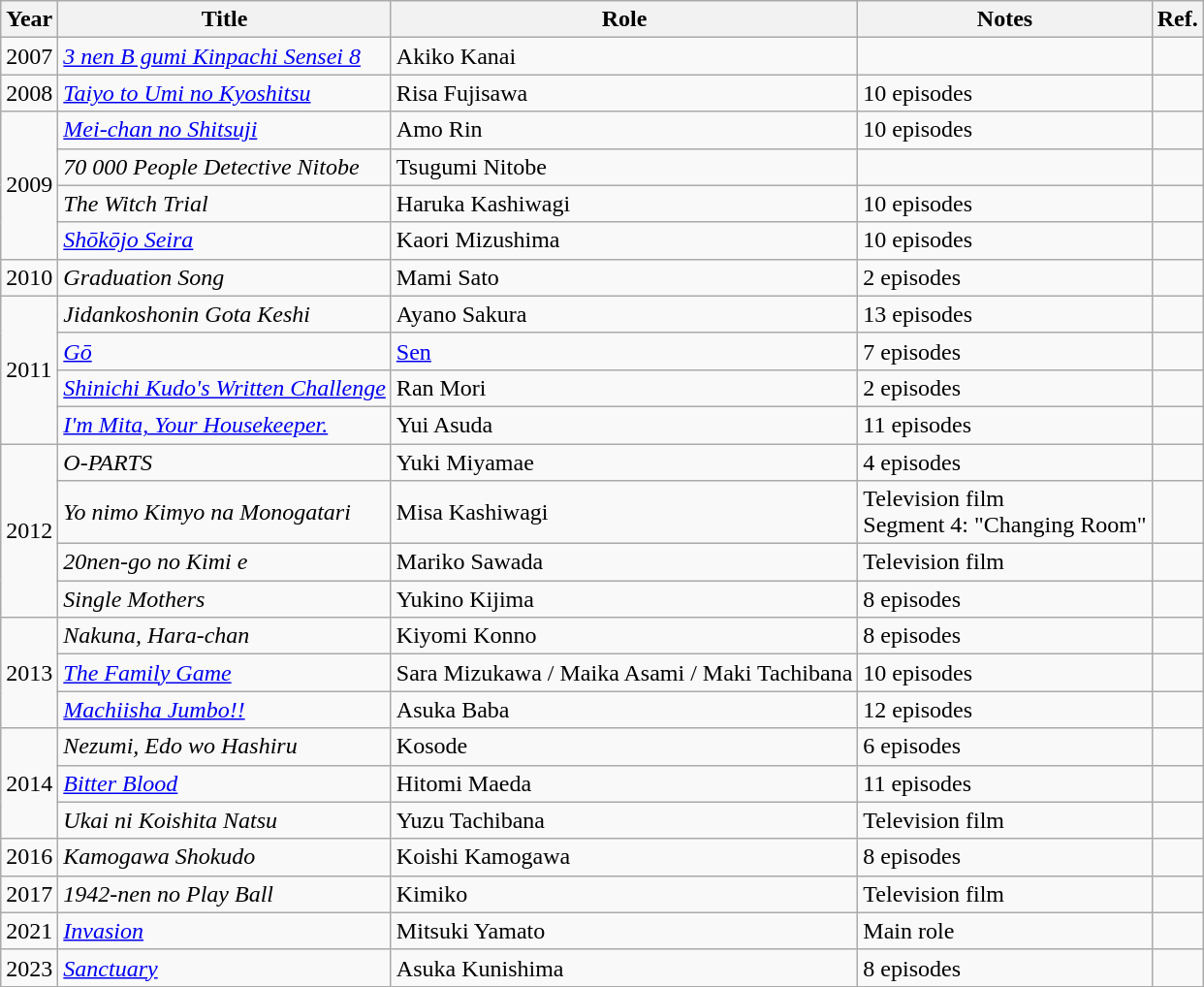<table class="wikitable">
<tr>
<th>Year</th>
<th>Title</th>
<th>Role</th>
<th>Notes</th>
<th>Ref.</th>
</tr>
<tr>
<td>2007</td>
<td><em><a href='#'>3 nen B gumi Kinpachi Sensei 8</a></em></td>
<td>Akiko Kanai</td>
<td></td>
<td></td>
</tr>
<tr>
<td>2008</td>
<td><em><a href='#'>Taiyo to Umi no Kyoshitsu</a></em></td>
<td>Risa Fujisawa</td>
<td>10 episodes</td>
<td></td>
</tr>
<tr>
<td rowspan=4>2009</td>
<td><em><a href='#'>Mei-chan no Shitsuji</a></em></td>
<td>Amo Rin</td>
<td>10 episodes</td>
<td></td>
</tr>
<tr>
<td><em>70 000 People Detective Nitobe</em></td>
<td>Tsugumi Nitobe</td>
<td></td>
<td></td>
</tr>
<tr>
<td><em>The Witch Trial</em></td>
<td>Haruka Kashiwagi</td>
<td>10 episodes</td>
<td></td>
</tr>
<tr>
<td><em><a href='#'>Shōkōjo Seira</a></em></td>
<td>Kaori Mizushima</td>
<td>10 episodes</td>
<td></td>
</tr>
<tr>
<td>2010</td>
<td><em>Graduation Song</em></td>
<td>Mami Sato</td>
<td>2 episodes</td>
<td></td>
</tr>
<tr>
<td rowspan=4>2011</td>
<td><em>Jidankoshonin Gota Keshi</em></td>
<td>Ayano Sakura</td>
<td>13 episodes</td>
<td></td>
</tr>
<tr>
<td><em><a href='#'>Gō</a></em></td>
<td><a href='#'>Sen</a></td>
<td>7 episodes</td>
<td></td>
</tr>
<tr>
<td><em><a href='#'>Shinichi Kudo's Written Challenge</a></em></td>
<td>Ran Mori</td>
<td>2 episodes</td>
<td></td>
</tr>
<tr>
<td><em><a href='#'>I'm Mita, Your Housekeeper.</a></em></td>
<td>Yui Asuda</td>
<td>11 episodes</td>
<td></td>
</tr>
<tr>
<td rowspan=4>2012</td>
<td><em>O-PARTS</em></td>
<td>Yuki Miyamae</td>
<td>4 episodes</td>
<td></td>
</tr>
<tr>
<td><em>Yo nimo Kimyo na Monogatari</em></td>
<td>Misa Kashiwagi</td>
<td>Television film<br>Segment 4: "Changing Room"</td>
<td></td>
</tr>
<tr>
<td><em>20nen-go no Kimi e</em></td>
<td>Mariko Sawada</td>
<td>Television film</td>
<td></td>
</tr>
<tr>
<td><em>Single Mothers</em></td>
<td>Yukino Kijima</td>
<td>8 episodes</td>
<td></td>
</tr>
<tr>
<td rowspan=3>2013</td>
<td><em>Nakuna, Hara-chan</em></td>
<td>Kiyomi Konno</td>
<td>8 episodes</td>
<td></td>
</tr>
<tr>
<td><a href='#'><em>The Family Game</em></a></td>
<td>Sara Mizukawa / Maika Asami / Maki Tachibana</td>
<td>10 episodes</td>
<td></td>
</tr>
<tr>
<td><em><a href='#'>Machiisha Jumbo!!</a></em></td>
<td>Asuka Baba</td>
<td>12 episodes</td>
<td></td>
</tr>
<tr>
<td rowspan="3">2014</td>
<td><em>Nezumi, Edo wo Hashiru</em></td>
<td>Kosode</td>
<td>6 episodes</td>
<td></td>
</tr>
<tr>
<td><em><a href='#'>Bitter Blood</a></em></td>
<td>Hitomi Maeda</td>
<td>11 episodes</td>
<td></td>
</tr>
<tr>
<td><em>Ukai ni Koishita Natsu</em></td>
<td>Yuzu Tachibana</td>
<td>Television film</td>
<td></td>
</tr>
<tr>
<td>2016</td>
<td><em>Kamogawa Shokudo</em></td>
<td>Koishi Kamogawa</td>
<td>8 episodes</td>
<td></td>
</tr>
<tr>
<td>2017</td>
<td><em>1942-nen no Play Ball</em></td>
<td>Kimiko</td>
<td>Television film</td>
<td></td>
</tr>
<tr>
<td>2021</td>
<td><em><a href='#'>Invasion</a></em></td>
<td>Mitsuki Yamato</td>
<td>Main role</td>
</tr>
<tr>
<td>2023</td>
<td><em><a href='#'>Sanctuary</a></em></td>
<td>Asuka Kunishima</td>
<td>8 episodes</td>
<td></td>
</tr>
</table>
